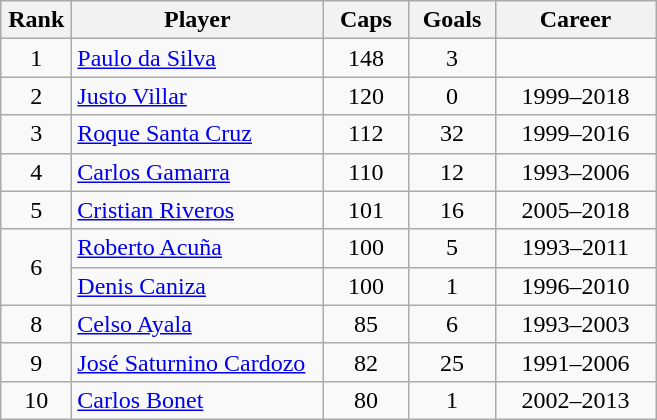<table class="wikitable sortable" style="text-align:center;">
<tr>
<th width=40px>Rank</th>
<th style="width:160px;">Player</th>
<th width=50px>Caps</th>
<th width=50px>Goals</th>
<th style="width:100px;">Career</th>
</tr>
<tr>
<td>1</td>
<td align=left><a href='#'>Paulo da Silva</a></td>
<td>148</td>
<td>3</td>
<td></td>
</tr>
<tr>
<td>2</td>
<td align=left><a href='#'>Justo Villar</a></td>
<td>120</td>
<td>0</td>
<td>1999–2018</td>
</tr>
<tr>
<td>3</td>
<td align=left><a href='#'>Roque Santa Cruz</a></td>
<td>112</td>
<td>32</td>
<td>1999–2016</td>
</tr>
<tr>
<td>4</td>
<td align=left><a href='#'>Carlos Gamarra</a></td>
<td>110</td>
<td>12</td>
<td>1993–2006</td>
</tr>
<tr>
<td>5</td>
<td align=left><a href='#'>Cristian Riveros</a></td>
<td>101</td>
<td>16</td>
<td>2005–2018</td>
</tr>
<tr>
<td rowspan=2>6</td>
<td align=left><a href='#'>Roberto Acuña</a></td>
<td>100</td>
<td>5</td>
<td>1993–2011</td>
</tr>
<tr>
<td align=left><a href='#'>Denis Caniza</a></td>
<td>100</td>
<td>1</td>
<td>1996–2010</td>
</tr>
<tr>
<td>8</td>
<td align=left><a href='#'>Celso Ayala</a></td>
<td>85</td>
<td>6</td>
<td>1993–2003</td>
</tr>
<tr>
<td>9</td>
<td align=left><a href='#'>José Saturnino Cardozo</a></td>
<td>82</td>
<td>25</td>
<td>1991–2006</td>
</tr>
<tr>
<td>10</td>
<td align=left><a href='#'>Carlos Bonet</a></td>
<td>80</td>
<td>1</td>
<td>2002–2013</td>
</tr>
</table>
